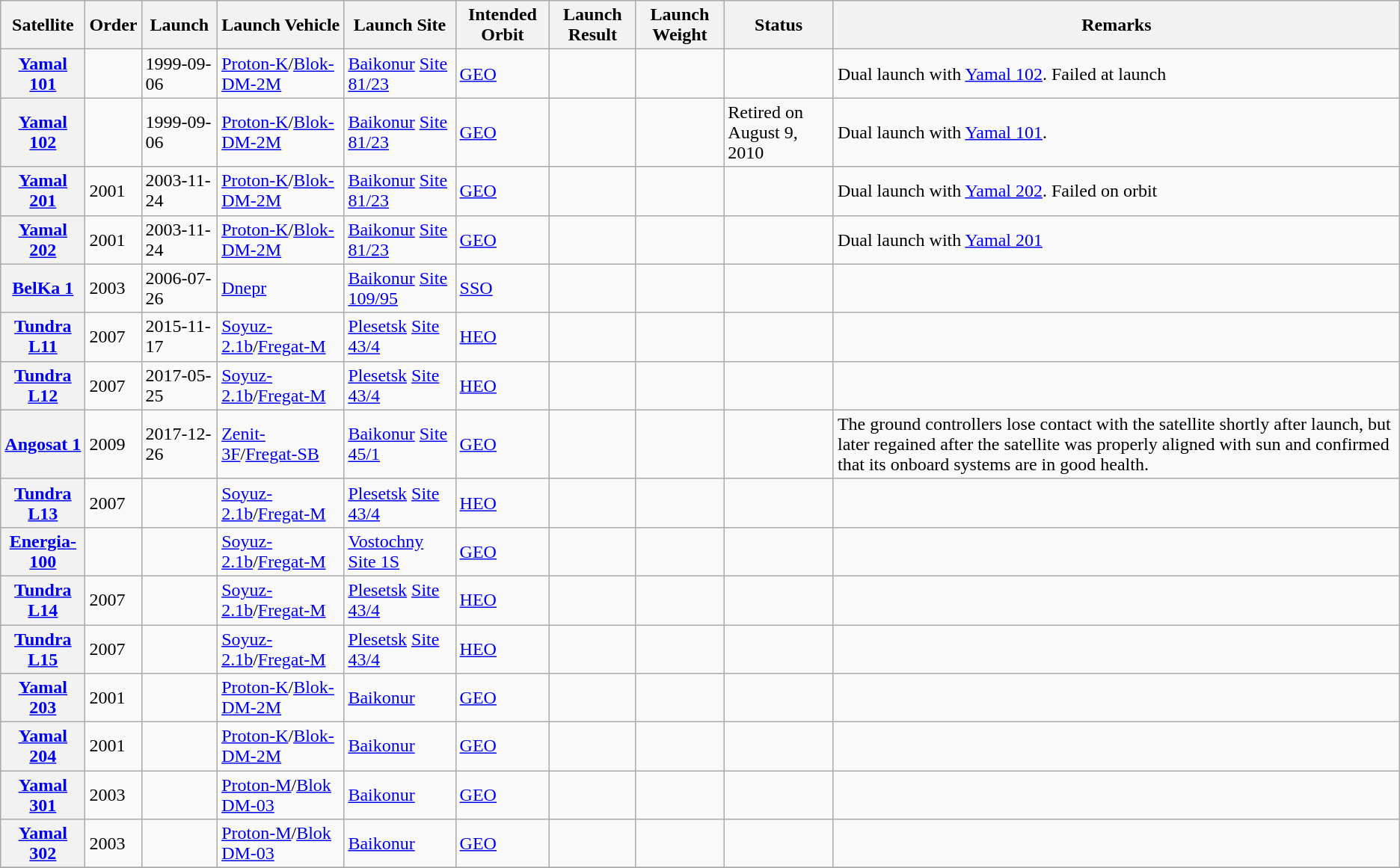<table class="wikitable sortable mw-collapsible">
<tr>
<th>Satellite</th>
<th>Order</th>
<th>Launch</th>
<th>Launch Vehicle</th>
<th>Launch Site</th>
<th>Intended Orbit</th>
<th>Launch Result</th>
<th>Launch Weight</th>
<th>Status</th>
<th>Remarks</th>
</tr>
<tr>
<th><a href='#'>Yamal 101</a></th>
<td></td>
<td>1999-09-06</td>
<td><a href='#'>Proton-K</a>/<a href='#'>Blok-DM-2M</a></td>
<td><a href='#'>Baikonur</a> <a href='#'>Site 81/23</a></td>
<td><a href='#'>GEO</a></td>
<td></td>
<td></td>
<td></td>
<td>Dual launch with <a href='#'>Yamal 102</a>. Failed at launch </td>
</tr>
<tr>
<th><a href='#'>Yamal 102</a></th>
<td></td>
<td>1999-09-06</td>
<td><a href='#'>Proton-K</a>/<a href='#'>Blok-DM-2M</a></td>
<td><a href='#'>Baikonur</a> <a href='#'>Site 81/23</a></td>
<td><a href='#'>GEO</a></td>
<td></td>
<td></td>
<td>Retired on August 9, 2010</td>
<td>Dual launch with <a href='#'>Yamal 101</a>.</td>
</tr>
<tr>
<th><a href='#'>Yamal 201</a></th>
<td>2001</td>
<td>2003-11-24</td>
<td><a href='#'>Proton-K</a>/<a href='#'>Blok-DM-2M</a></td>
<td><a href='#'>Baikonur</a> <a href='#'>Site 81/23</a></td>
<td><a href='#'>GEO</a></td>
<td></td>
<td></td>
<td></td>
<td>Dual launch with <a href='#'>Yamal 202</a>. Failed on orbit</td>
</tr>
<tr>
<th><a href='#'>Yamal 202</a></th>
<td>2001</td>
<td>2003-11-24</td>
<td><a href='#'>Proton-K</a>/<a href='#'>Blok-DM-2M</a></td>
<td><a href='#'>Baikonur</a> <a href='#'>Site 81/23</a></td>
<td><a href='#'>GEO</a></td>
<td></td>
<td></td>
<td></td>
<td>Dual launch with <a href='#'>Yamal 201</a></td>
</tr>
<tr>
<th><a href='#'>BelKa 1</a></th>
<td>2003</td>
<td>2006-07-26</td>
<td><a href='#'>Dnepr</a></td>
<td><a href='#'>Baikonur</a> <a href='#'>Site 109/95</a></td>
<td><a href='#'>SSO</a></td>
<td></td>
<td></td>
<td></td>
<td></td>
</tr>
<tr>
<th><a href='#'>Tundra L11</a></th>
<td>2007</td>
<td>2015-11-17</td>
<td><a href='#'>Soyuz-2.1b</a>/<a href='#'>Fregat-M</a></td>
<td><a href='#'>Plesetsk</a> <a href='#'>Site 43/4</a></td>
<td><a href='#'>HEO</a></td>
<td></td>
<td></td>
<td></td>
<td></td>
</tr>
<tr>
<th><a href='#'>Tundra L12</a></th>
<td>2007</td>
<td>2017-05-25</td>
<td><a href='#'>Soyuz-2.1b</a>/<a href='#'>Fregat-M</a></td>
<td><a href='#'>Plesetsk</a> <a href='#'>Site 43/4</a></td>
<td><a href='#'>HEO</a></td>
<td></td>
<td></td>
<td></td>
<td></td>
</tr>
<tr>
<th><a href='#'>Angosat 1</a></th>
<td>2009</td>
<td>2017-12-26</td>
<td><a href='#'>Zenit-3F</a>/<a href='#'>Fregat-SB</a></td>
<td><a href='#'>Baikonur</a> <a href='#'>Site 45/1</a></td>
<td><a href='#'>GEO</a></td>
<td></td>
<td></td>
<td></td>
<td>The ground controllers lose contact with the satellite shortly after launch, but later regained after the satellite was properly aligned with sun and confirmed that its onboard systems are in good health.</td>
</tr>
<tr>
<th><a href='#'>Tundra L13</a></th>
<td>2007</td>
<td></td>
<td><a href='#'>Soyuz-2.1b</a>/<a href='#'>Fregat-M</a></td>
<td><a href='#'>Plesetsk</a> <a href='#'>Site 43/4</a></td>
<td><a href='#'>HEO</a></td>
<td></td>
<td></td>
<td></td>
<td></td>
</tr>
<tr>
<th><a href='#'>Energia-100</a></th>
<td></td>
<td></td>
<td><a href='#'>Soyuz-2.1b</a>/<a href='#'>Fregat-M</a></td>
<td><a href='#'>Vostochny</a> <a href='#'>Site 1S</a></td>
<td><a href='#'>GEO</a></td>
<td></td>
<td></td>
<td></td>
<td></td>
</tr>
<tr>
<th><a href='#'>Tundra L14</a></th>
<td>2007</td>
<td></td>
<td><a href='#'>Soyuz-2.1b</a>/<a href='#'>Fregat-M</a></td>
<td><a href='#'>Plesetsk</a> <a href='#'>Site 43/4</a></td>
<td><a href='#'>HEO</a></td>
<td></td>
<td></td>
<td></td>
<td></td>
</tr>
<tr>
<th><a href='#'>Tundra L15</a></th>
<td>2007</td>
<td></td>
<td><a href='#'>Soyuz-2.1b</a>/<a href='#'>Fregat-M</a></td>
<td><a href='#'>Plesetsk</a> <a href='#'>Site 43/4</a></td>
<td><a href='#'>HEO</a></td>
<td></td>
<td></td>
<td></td>
<td></td>
</tr>
<tr>
<th><a href='#'>Yamal 203</a></th>
<td>2001</td>
<td></td>
<td><a href='#'>Proton-K</a>/<a href='#'>Blok-DM-2M</a></td>
<td><a href='#'>Baikonur</a></td>
<td><a href='#'>GEO</a></td>
<td></td>
<td></td>
<td></td>
<td></td>
</tr>
<tr>
<th><a href='#'>Yamal 204</a></th>
<td>2001</td>
<td></td>
<td><a href='#'>Proton-K</a>/<a href='#'>Blok-DM-2M</a></td>
<td><a href='#'>Baikonur</a></td>
<td><a href='#'>GEO</a></td>
<td></td>
<td></td>
<td></td>
<td></td>
</tr>
<tr>
<th><a href='#'>Yamal 301</a></th>
<td>2003</td>
<td></td>
<td><a href='#'>Proton-M</a>/<a href='#'>Blok DM-03</a></td>
<td><a href='#'>Baikonur</a></td>
<td><a href='#'>GEO</a></td>
<td></td>
<td></td>
<td></td>
<td></td>
</tr>
<tr>
<th><a href='#'>Yamal 302</a></th>
<td>2003</td>
<td></td>
<td><a href='#'>Proton-M</a>/<a href='#'>Blok DM-03</a></td>
<td><a href='#'>Baikonur</a></td>
<td><a href='#'>GEO</a></td>
<td></td>
<td></td>
<td></td>
<td></td>
</tr>
<tr>
</tr>
</table>
